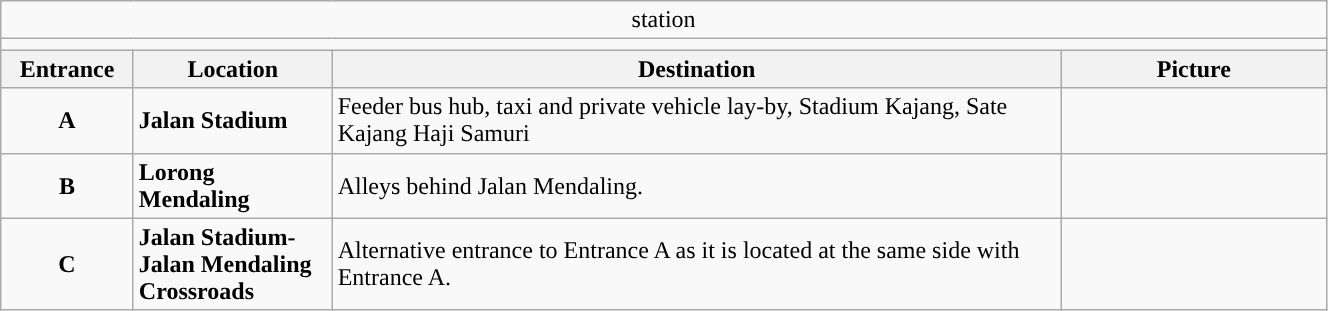<table class="wikitable" style="width:70%">
<tr>
<td colspan="4" align="center"> station</td>
</tr>
<tr>
<td colspan="4"></td>
</tr>
<tr>
<th style="width:10%">Entrance</th>
<th style="width:15%">Location</th>
<th style="width:55%">Destination</th>
<th style="width:20%">Picture</th>
</tr>
<tr>
<td align="center"><strong><span>A</span></strong></td>
<td><strong>Jalan Stadium</strong></td>
<td>Feeder bus hub, taxi and private vehicle lay-by, Stadium Kajang, Sate Kajang Haji Samuri</td>
<td></td>
</tr>
<tr>
<td align="center"><strong><span>B</span></strong></td>
<td><strong>Lorong Mendaling</strong></td>
<td>Alleys behind Jalan Mendaling.</td>
<td></td>
</tr>
<tr>
<td align="center"><strong><span>C</span></strong></td>
<td><strong>Jalan Stadium-Jalan Mendaling Crossroads</strong></td>
<td>Alternative entrance to Entrance A as it is located at the same side with Entrance A.</td>
<td></td>
</tr>
</table>
